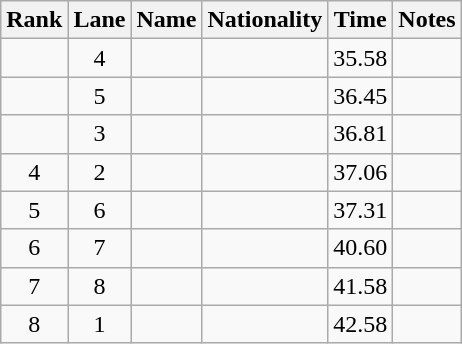<table class="wikitable sortable" style="text-align:center">
<tr>
<th>Rank</th>
<th>Lane</th>
<th>Name</th>
<th>Nationality</th>
<th>Time</th>
<th>Notes</th>
</tr>
<tr>
<td></td>
<td>4</td>
<td align=left></td>
<td align=left></td>
<td>35.58</td>
<td><strong></strong></td>
</tr>
<tr>
<td></td>
<td>5</td>
<td align=left></td>
<td align=left></td>
<td>36.45</td>
<td></td>
</tr>
<tr>
<td></td>
<td>3</td>
<td align=left></td>
<td align=left></td>
<td>36.81</td>
<td></td>
</tr>
<tr>
<td>4</td>
<td>2</td>
<td align=left></td>
<td align=left></td>
<td>37.06</td>
<td></td>
</tr>
<tr>
<td>5</td>
<td>6</td>
<td align=left></td>
<td align=left></td>
<td>37.31</td>
<td></td>
</tr>
<tr>
<td>6</td>
<td>7</td>
<td align=left></td>
<td align=left></td>
<td>40.60</td>
<td></td>
</tr>
<tr>
<td>7</td>
<td>8</td>
<td align=left></td>
<td align=left></td>
<td>41.58</td>
<td></td>
</tr>
<tr>
<td>8</td>
<td>1</td>
<td align=left></td>
<td align=left></td>
<td>42.58</td>
<td></td>
</tr>
</table>
